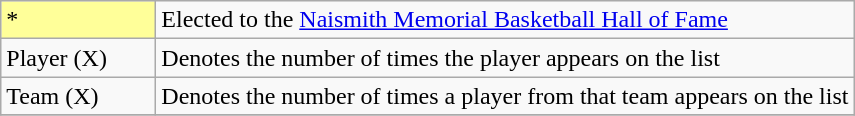<table class="wikitable">
<tr>
<td style="background-color:#FFFF99; width:6em">*</td>
<td>Elected to the <a href='#'>Naismith Memorial Basketball Hall of Fame</a></td>
</tr>
<tr>
<td>Player (X)</td>
<td>Denotes the number of times the player appears on the list</td>
</tr>
<tr>
<td>Team (X)</td>
<td>Denotes the number of times a player from that team appears on the list</td>
</tr>
<tr>
</tr>
</table>
